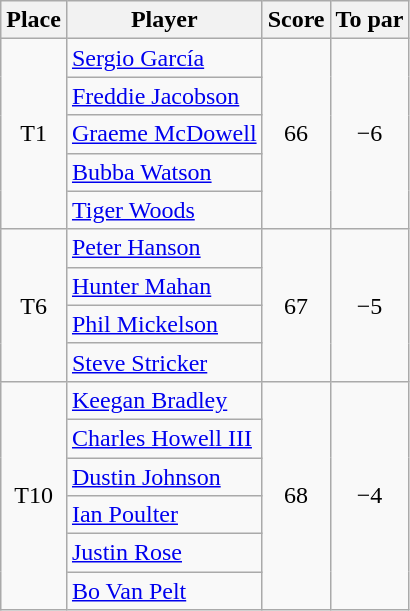<table class="wikitable">
<tr>
<th>Place</th>
<th>Player</th>
<th>Score</th>
<th>To par</th>
</tr>
<tr>
<td rowspan=5 align=center>T1</td>
<td> <a href='#'>Sergio García</a></td>
<td rowspan=5 align=center>66</td>
<td rowspan=5 align=center>−6</td>
</tr>
<tr>
<td> <a href='#'>Freddie Jacobson</a></td>
</tr>
<tr>
<td> <a href='#'>Graeme McDowell</a></td>
</tr>
<tr>
<td> <a href='#'>Bubba Watson</a></td>
</tr>
<tr>
<td> <a href='#'>Tiger Woods</a></td>
</tr>
<tr>
<td rowspan=4 align=center>T6</td>
<td> <a href='#'>Peter Hanson</a></td>
<td rowspan=4 align=center>67</td>
<td rowspan=4 align=center>−5</td>
</tr>
<tr>
<td> <a href='#'>Hunter Mahan</a></td>
</tr>
<tr>
<td> <a href='#'>Phil Mickelson</a></td>
</tr>
<tr>
<td> <a href='#'>Steve Stricker</a></td>
</tr>
<tr>
<td rowspan=6 align=center>T10</td>
<td> <a href='#'>Keegan Bradley</a></td>
<td rowspan=6 align=center>68</td>
<td rowspan=6 align=center>−4</td>
</tr>
<tr>
<td> <a href='#'>Charles Howell III</a></td>
</tr>
<tr>
<td> <a href='#'>Dustin Johnson</a></td>
</tr>
<tr>
<td> <a href='#'>Ian Poulter</a></td>
</tr>
<tr>
<td> <a href='#'>Justin Rose</a></td>
</tr>
<tr>
<td> <a href='#'>Bo Van Pelt</a></td>
</tr>
</table>
